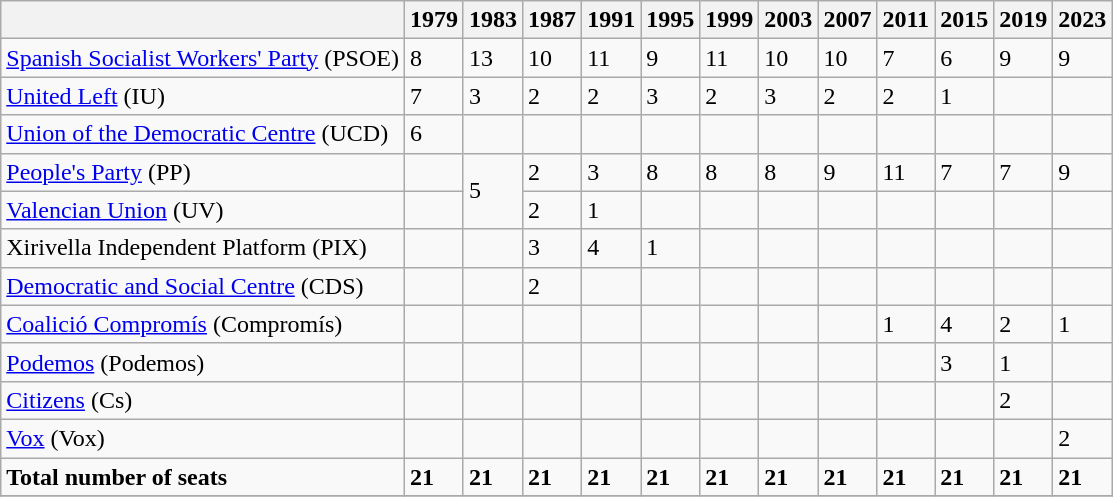<table class="wikitable">
<tr>
<th></th>
<th>1979</th>
<th>1983</th>
<th>1987</th>
<th>1991</th>
<th>1995</th>
<th>1999</th>
<th>2003</th>
<th>2007</th>
<th>2011</th>
<th>2015</th>
<th>2019</th>
<th>2023</th>
</tr>
<tr>
<td><a href='#'>Spanish Socialist Workers' Party</a> (PSOE)</td>
<td>8</td>
<td>13</td>
<td>10</td>
<td>11</td>
<td>9</td>
<td>11</td>
<td>10</td>
<td>10</td>
<td>7</td>
<td>6</td>
<td>9</td>
<td>9</td>
</tr>
<tr>
<td><a href='#'>United Left</a> (IU)</td>
<td>7</td>
<td>3</td>
<td>2</td>
<td>2</td>
<td>3</td>
<td>2</td>
<td>3</td>
<td>2</td>
<td>2</td>
<td>1</td>
<td></td>
<td></td>
</tr>
<tr>
<td><a href='#'>Union of the Democratic Centre</a> (UCD)</td>
<td>6</td>
<td></td>
<td></td>
<td></td>
<td></td>
<td></td>
<td></td>
<td></td>
<td></td>
<td></td>
<td></td>
<td></td>
</tr>
<tr>
<td><a href='#'>People's Party</a> (PP)</td>
<td></td>
<td rowspan=2>5</td>
<td>2</td>
<td>3</td>
<td>8</td>
<td>8</td>
<td>8</td>
<td>9</td>
<td>11</td>
<td>7</td>
<td>7</td>
<td>9</td>
</tr>
<tr>
<td><a href='#'>Valencian Union</a> (UV)</td>
<td></td>
<td>2</td>
<td>1</td>
<td></td>
<td></td>
<td></td>
<td></td>
<td></td>
<td></td>
<td></td>
<td></td>
</tr>
<tr>
<td>Xirivella Independent Platform (PIX)</td>
<td></td>
<td></td>
<td>3</td>
<td>4</td>
<td>1</td>
<td></td>
<td></td>
<td></td>
<td></td>
<td></td>
<td></td>
<td></td>
</tr>
<tr>
<td><a href='#'>Democratic and Social Centre</a> (CDS)</td>
<td></td>
<td></td>
<td>2</td>
<td></td>
<td></td>
<td></td>
<td></td>
<td></td>
<td></td>
<td></td>
<td></td>
<td></td>
</tr>
<tr>
<td><a href='#'>Coalició Compromís</a> (Compromís)</td>
<td></td>
<td></td>
<td></td>
<td></td>
<td></td>
<td></td>
<td></td>
<td></td>
<td>1</td>
<td>4</td>
<td>2</td>
<td>1</td>
</tr>
<tr>
<td><a href='#'>Podemos</a> (Podemos)</td>
<td></td>
<td></td>
<td></td>
<td></td>
<td></td>
<td></td>
<td></td>
<td></td>
<td></td>
<td>3</td>
<td>1</td>
<td></td>
</tr>
<tr>
<td><a href='#'>Citizens</a> (Cs)</td>
<td></td>
<td></td>
<td></td>
<td></td>
<td></td>
<td></td>
<td></td>
<td></td>
<td></td>
<td></td>
<td>2</td>
<td></td>
</tr>
<tr>
<td><a href='#'>Vox</a> (Vox)</td>
<td></td>
<td></td>
<td></td>
<td></td>
<td></td>
<td></td>
<td></td>
<td></td>
<td></td>
<td></td>
<td></td>
<td>2</td>
</tr>
<tr>
<td><strong>Total number of seats</strong></td>
<td><strong>21</strong></td>
<td><strong>21</strong></td>
<td><strong>21</strong></td>
<td><strong>21</strong></td>
<td><strong>21</strong></td>
<td><strong>21</strong></td>
<td><strong>21</strong></td>
<td><strong>21</strong></td>
<td><strong>21</strong></td>
<td><strong>21</strong></td>
<td><strong>21</strong></td>
<td><strong>21</strong></td>
</tr>
<tr>
</tr>
</table>
